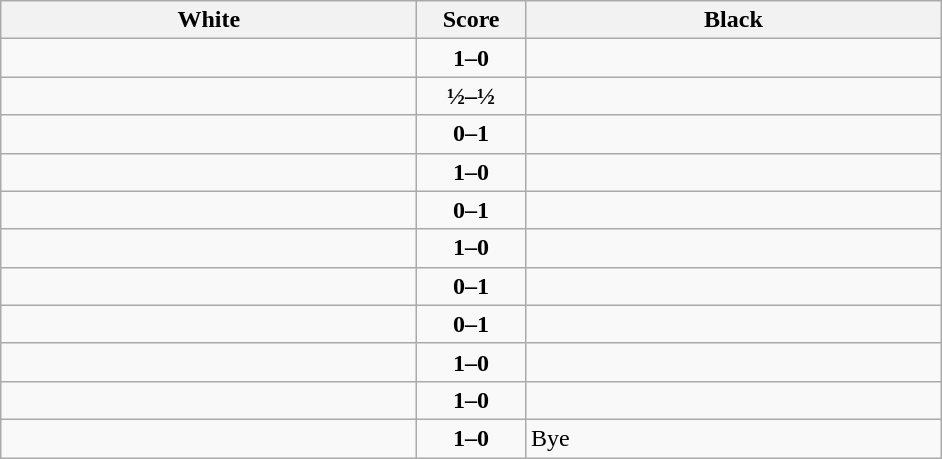<table class="wikitable" style="text-align: center;">
<tr>
<th align="right" width="270">White</th>
<th width="65">Score</th>
<th align="left" width="270">Black</th>
</tr>
<tr>
<td align=left><strong></strong></td>
<td align=center><strong>1–0</strong></td>
<td align=left></td>
</tr>
<tr>
<td align=left></td>
<td align=center><strong>½–½</strong></td>
<td align=left></td>
</tr>
<tr>
<td align=left></td>
<td align=center><strong>0–1</strong></td>
<td align=left><strong></strong></td>
</tr>
<tr>
<td align=left><strong></strong></td>
<td align=center><strong>1–0</strong></td>
<td align=left></td>
</tr>
<tr>
<td align=left></td>
<td align=center><strong>0–1</strong></td>
<td align=left><strong></strong></td>
</tr>
<tr>
<td align=left><strong></strong></td>
<td align=center><strong>1–0</strong></td>
<td align=left></td>
</tr>
<tr>
<td align=left></td>
<td align=center><strong>0–1</strong></td>
<td align=left><strong></strong></td>
</tr>
<tr>
<td align=left></td>
<td align=center><strong>0–1</strong></td>
<td align=left><strong></strong></td>
</tr>
<tr>
<td align=left><strong></strong></td>
<td align=center><strong>1–0</strong></td>
<td align=left></td>
</tr>
<tr>
<td align=left><strong></strong></td>
<td align=center><strong>1–0</strong></td>
<td align=left></td>
</tr>
<tr>
<td align=left><strong></strong></td>
<td align=center><strong>1–0</strong></td>
<td align=left>Bye</td>
</tr>
</table>
